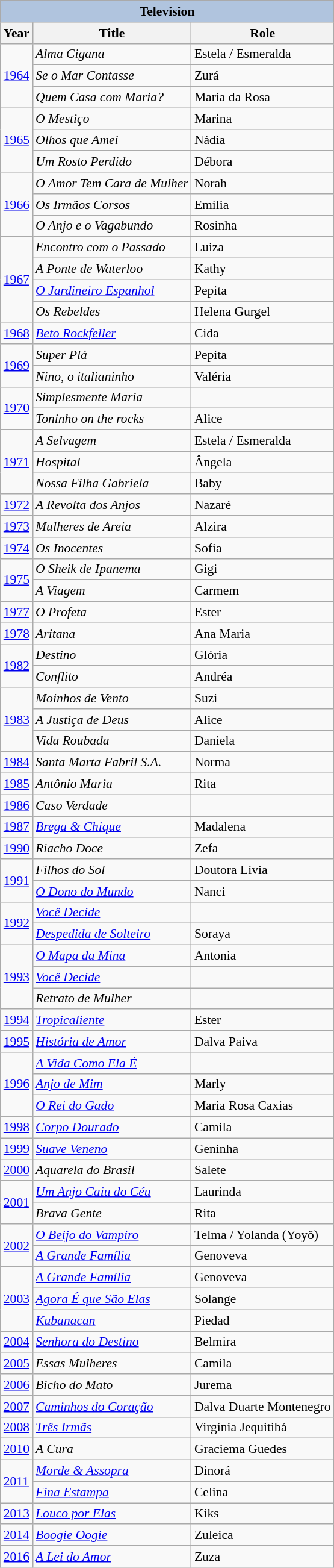<table class="wikitable" style="font-size: 90%;">
<tr>
<th colspan="4" style="background: LightSteelBlue;">Television</th>
</tr>
<tr>
<th>Year</th>
<th>Title</th>
<th>Role</th>
</tr>
<tr>
<td rowspan="3"><a href='#'>1964</a></td>
<td><em>Alma Cigana</em></td>
<td>Estela / Esmeralda</td>
</tr>
<tr>
<td><em>Se o Mar Contasse</em></td>
<td>Zurá</td>
</tr>
<tr>
<td><em>Quem Casa com Maria?</em></td>
<td>Maria da Rosa</td>
</tr>
<tr>
<td rowspan="3"><a href='#'>1965</a></td>
<td><em>O Mestiço</em></td>
<td>Marina</td>
</tr>
<tr>
<td><em>Olhos que Amei</em></td>
<td>Nádia</td>
</tr>
<tr>
<td><em>Um Rosto Perdido</em></td>
<td>Débora</td>
</tr>
<tr>
<td rowspan="3"><a href='#'>1966</a></td>
<td><em>O Amor Tem Cara de Mulher</em></td>
<td>Norah</td>
</tr>
<tr>
<td><em>Os Irmãos Corsos</em></td>
<td>Emília</td>
</tr>
<tr>
<td><em>O Anjo e o Vagabundo</em></td>
<td>Rosinha</td>
</tr>
<tr>
<td rowspan="4"><a href='#'>1967</a></td>
<td><em>Encontro com o Passado</em></td>
<td>Luiza</td>
</tr>
<tr>
<td><em>A Ponte de Waterloo</em></td>
<td>Kathy</td>
</tr>
<tr>
<td><em><a href='#'>O Jardineiro Espanhol</a></em></td>
<td>Pepita</td>
</tr>
<tr>
<td><em>Os Rebeldes</em></td>
<td>Helena Gurgel</td>
</tr>
<tr>
<td><a href='#'>1968</a></td>
<td><em><a href='#'>Beto Rockfeller</a></em></td>
<td>Cida</td>
</tr>
<tr>
<td rowspan="2"><a href='#'>1969</a></td>
<td><em>Super Plá</em></td>
<td>Pepita</td>
</tr>
<tr>
<td><em>Nino, o italianinho</em></td>
<td>Valéria</td>
</tr>
<tr>
<td rowspan="2"><a href='#'>1970</a></td>
<td><em>Simplesmente Maria</em></td>
<td></td>
</tr>
<tr>
<td><em>Toninho on the rocks</em></td>
<td>Alice</td>
</tr>
<tr>
<td rowspan="3"><a href='#'>1971</a></td>
<td><em>A Selvagem</em></td>
<td>Estela / Esmeralda</td>
</tr>
<tr>
<td><em>Hospital</em></td>
<td>Ângela</td>
</tr>
<tr>
<td><em>Nossa Filha Gabriela</em></td>
<td>Baby</td>
</tr>
<tr>
<td><a href='#'>1972</a></td>
<td><em>A Revolta dos Anjos</em></td>
<td>Nazaré</td>
</tr>
<tr>
<td><a href='#'>1973</a></td>
<td><em>Mulheres de Areia</em></td>
<td>Alzira</td>
</tr>
<tr>
<td><a href='#'>1974</a></td>
<td><em>Os Inocentes</em></td>
<td>Sofia</td>
</tr>
<tr>
<td rowspan="2"><a href='#'>1975</a></td>
<td><em>O Sheik de Ipanema</em></td>
<td>Gigi</td>
</tr>
<tr>
<td><em>A Viagem</em></td>
<td>Carmem</td>
</tr>
<tr>
<td><a href='#'>1977</a></td>
<td><em>O Profeta</em></td>
<td>Ester</td>
</tr>
<tr>
<td><a href='#'>1978</a></td>
<td><em>Aritana</em></td>
<td>Ana Maria</td>
</tr>
<tr>
<td rowspan="2"><a href='#'>1982</a></td>
<td><em>Destino</em></td>
<td>Glória</td>
</tr>
<tr>
<td><em>Conflito</em></td>
<td>Andréa</td>
</tr>
<tr>
<td rowspan="3"><a href='#'>1983</a></td>
<td><em>Moinhos de Vento</em></td>
<td>Suzi</td>
</tr>
<tr>
<td><em>A Justiça de Deus</em></td>
<td>Alice</td>
</tr>
<tr>
<td><em>Vida Roubada</em></td>
<td>Daniela</td>
</tr>
<tr>
<td><a href='#'>1984</a></td>
<td><em>Santa Marta Fabril S.A.</em></td>
<td>Norma</td>
</tr>
<tr>
<td><a href='#'>1985</a></td>
<td><em>Antônio Maria</em></td>
<td>Rita</td>
</tr>
<tr>
<td><a href='#'>1986</a></td>
<td><em>Caso Verdade</em></td>
<td></td>
</tr>
<tr>
<td><a href='#'>1987</a></td>
<td><em><a href='#'>Brega & Chique</a></em></td>
<td>Madalena</td>
</tr>
<tr>
<td><a href='#'>1990</a></td>
<td><em>Riacho Doce</em></td>
<td>Zefa</td>
</tr>
<tr>
<td rowspan="2"><a href='#'>1991</a></td>
<td><em>Filhos do Sol</em></td>
<td>Doutora Lívia</td>
</tr>
<tr>
<td><em><a href='#'>O Dono do Mundo</a></em></td>
<td>Nanci</td>
</tr>
<tr>
<td rowspan="2"><a href='#'>1992</a></td>
<td><em><a href='#'>Você Decide</a></em></td>
<td></td>
</tr>
<tr>
<td><em><a href='#'>Despedida de Solteiro</a></em></td>
<td>Soraya</td>
</tr>
<tr>
<td rowspan="3"><a href='#'>1993</a></td>
<td><em><a href='#'>O Mapa da Mina</a></em></td>
<td>Antonia</td>
</tr>
<tr>
<td><em><a href='#'>Você Decide</a></em></td>
<td></td>
</tr>
<tr>
<td><em>Retrato de Mulher</em></td>
<td></td>
</tr>
<tr>
<td><a href='#'>1994</a></td>
<td><em><a href='#'>Tropicaliente</a></em></td>
<td>Ester</td>
</tr>
<tr>
<td><a href='#'>1995</a></td>
<td><em><a href='#'>História de Amor</a></em></td>
<td>Dalva Paiva</td>
</tr>
<tr>
<td rowspan="3"><a href='#'>1996</a></td>
<td><em><a href='#'>A Vida Como Ela É</a></em></td>
<td></td>
</tr>
<tr>
<td><em><a href='#'>Anjo de Mim</a></em></td>
<td>Marly</td>
</tr>
<tr>
<td><em><a href='#'>O Rei do Gado</a></em></td>
<td>Maria Rosa Caxias</td>
</tr>
<tr>
<td><a href='#'>1998</a></td>
<td><em><a href='#'>Corpo Dourado</a></em></td>
<td>Camila</td>
</tr>
<tr>
<td><a href='#'>1999</a></td>
<td><em><a href='#'>Suave Veneno</a></em></td>
<td>Geninha</td>
</tr>
<tr>
<td><a href='#'>2000</a></td>
<td><em>Aquarela do Brasil</em></td>
<td>Salete</td>
</tr>
<tr>
<td rowspan="2"><a href='#'>2001</a></td>
<td><em><a href='#'>Um Anjo Caiu do Céu</a></em></td>
<td>Laurinda</td>
</tr>
<tr>
<td><em>Brava Gente</em></td>
<td>Rita</td>
</tr>
<tr>
<td rowspan="2"><a href='#'>2002</a></td>
<td><em><a href='#'>O Beijo do Vampiro</a></em></td>
<td>Telma / Yolanda (Yoyô)</td>
</tr>
<tr>
<td><em><a href='#'>A Grande Família</a></em></td>
<td>Genoveva</td>
</tr>
<tr>
<td rowspan="3"><a href='#'>2003</a></td>
<td><em><a href='#'>A Grande Família</a></em></td>
<td>Genoveva</td>
</tr>
<tr>
<td><em><a href='#'>Agora É que São Elas</a></em></td>
<td>Solange</td>
</tr>
<tr>
<td><em><a href='#'>Kubanacan</a></em></td>
<td>Piedad</td>
</tr>
<tr>
<td><a href='#'>2004</a></td>
<td><em><a href='#'>Senhora do Destino</a></em></td>
<td>Belmira</td>
</tr>
<tr>
<td><a href='#'>2005</a></td>
<td><em>Essas Mulheres</em></td>
<td>Camila</td>
</tr>
<tr>
<td><a href='#'>2006</a></td>
<td><em>Bicho do Mato</em></td>
<td>Jurema</td>
</tr>
<tr>
<td><a href='#'>2007</a></td>
<td><em><a href='#'>Caminhos do Coração</a></em></td>
<td>Dalva Duarte Montenegro</td>
</tr>
<tr>
<td><a href='#'>2008</a></td>
<td><em><a href='#'>Três Irmãs</a></em></td>
<td>Virgínia Jequitibá</td>
</tr>
<tr>
<td><a href='#'>2010</a></td>
<td><em>A Cura</em></td>
<td>Graciema Guedes</td>
</tr>
<tr>
<td rowspan="2"><a href='#'>2011</a></td>
<td><em><a href='#'>Morde & Assopra</a></em></td>
<td>Dinorá</td>
</tr>
<tr>
<td><em><a href='#'>Fina Estampa</a></em></td>
<td>Celina</td>
</tr>
<tr>
<td><a href='#'>2013</a></td>
<td><em><a href='#'>Louco por Elas</a></em></td>
<td>Kiks</td>
</tr>
<tr>
<td><a href='#'>2014</a></td>
<td><em><a href='#'>Boogie Oogie</a></em></td>
<td>Zuleica</td>
</tr>
<tr>
<td><a href='#'>2016</a></td>
<td><em><a href='#'>A Lei do Amor</a></em></td>
<td>Zuza</td>
</tr>
</table>
